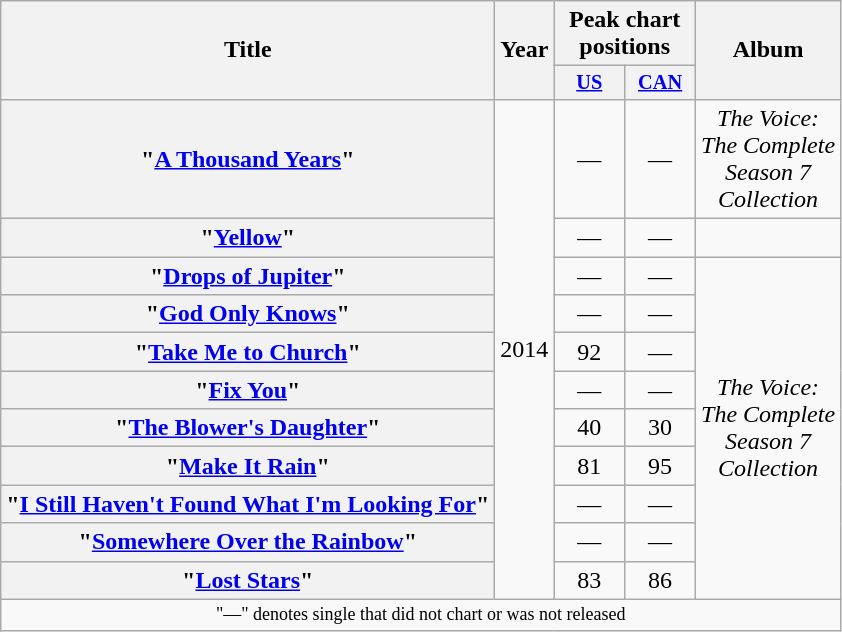<table class="wikitable plainrowheaders" style="text-align:center;">
<tr>
<th scope="col" rowspan=2>Title</th>
<th scope="col" rowspan=2>Year</th>
<th scope="col" colspan=2>Peak chart positions</th>
<th scope="col" rowspan=2>Album</th>
</tr>
<tr>
<th scope="col" style="width:3em;font-size:85%;"><a href='#'>US</a></th>
<th scope="col" style="width:3em;font-size:85%;"><a href='#'>CAN</a></th>
</tr>
<tr>
<th scope="row">"<a href='#'>A Thousand Years</a>"</th>
<td rowspan=11>2014</td>
<td>—</td>
<td>—</td>
<td><em>The Voice:<br>The Complete<br>Season 7<br>Collection</em></td>
</tr>
<tr>
<th scope="row">"<a href='#'>Yellow</a>"<br></th>
<td>—</td>
<td>—</td>
<td></td>
</tr>
<tr>
<th scope="row">"<a href='#'>Drops of Jupiter</a>"</th>
<td>—</td>
<td>—</td>
<td rowspan=9><em>The Voice:<br>The Complete<br>Season 7<br>Collection</em></td>
</tr>
<tr>
<th scope="row">"<a href='#'>God Only Knows</a>"</th>
<td>—</td>
<td>—</td>
</tr>
<tr>
<th scope="row">"<a href='#'>Take Me to Church</a>"</th>
<td>92</td>
<td>—</td>
</tr>
<tr>
<th scope="row">"<a href='#'>Fix You</a>"</th>
<td>—</td>
<td>—</td>
</tr>
<tr>
<th scope="row">"<a href='#'>The Blower's Daughter</a>"</th>
<td>40</td>
<td>30</td>
</tr>
<tr>
<th scope="row">"<a href='#'>Make It Rain</a>"</th>
<td>81</td>
<td>95</td>
</tr>
<tr>
<th scope="row">"<a href='#'>I Still Haven't Found What I'm Looking For</a>"</th>
<td>—</td>
<td>—</td>
</tr>
<tr>
<th scope="row">"<a href='#'>Somewhere Over the Rainbow</a>"</th>
<td>—</td>
<td>—</td>
</tr>
<tr>
<th scope="row">"<a href='#'>Lost Stars</a>"<br></th>
<td>83</td>
<td>86</td>
</tr>
<tr>
<td colspan=5 style="font-size:9pt">"—" denotes single that did not chart or was not released</td>
</tr>
</table>
